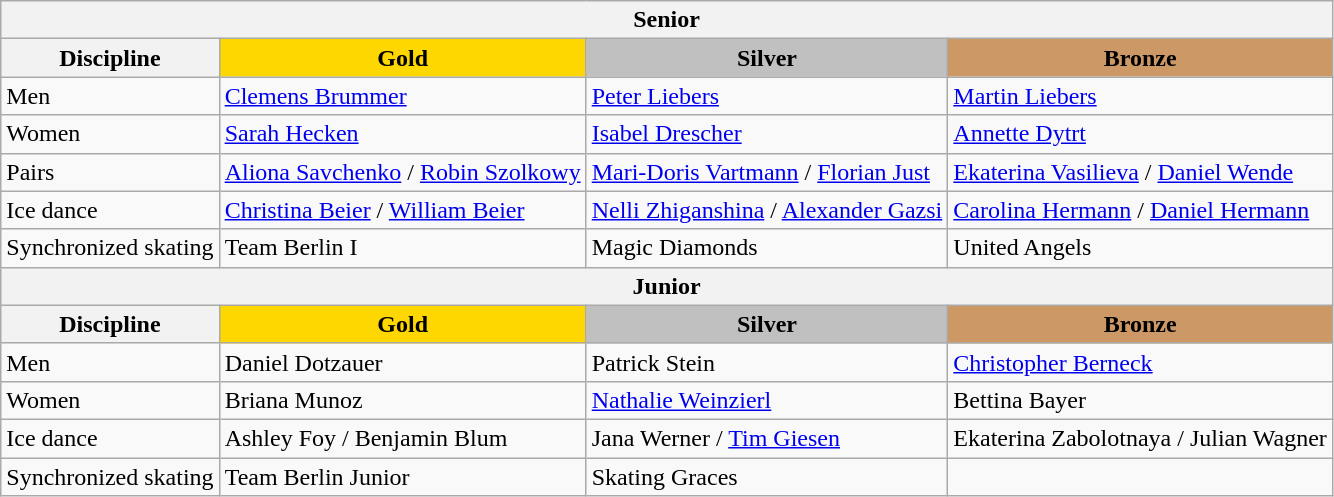<table class="wikitable">
<tr>
<th colspan=4>Senior</th>
</tr>
<tr>
<th>Discipline</th>
<td align=center bgcolor=gold><strong>Gold</strong></td>
<td align=center bgcolor=silver><strong>Silver</strong></td>
<td align=center bgcolor=cc9966><strong>Bronze</strong></td>
</tr>
<tr>
<td>Men</td>
<td><a href='#'>Clemens Brummer</a></td>
<td><a href='#'>Peter Liebers</a></td>
<td><a href='#'>Martin Liebers</a></td>
</tr>
<tr>
<td>Women</td>
<td><a href='#'>Sarah Hecken</a></td>
<td><a href='#'>Isabel Drescher</a></td>
<td><a href='#'>Annette Dytrt</a></td>
</tr>
<tr>
<td>Pairs</td>
<td><a href='#'>Aliona Savchenko</a> / <a href='#'>Robin Szolkowy</a></td>
<td><a href='#'>Mari-Doris Vartmann</a> / <a href='#'>Florian Just</a></td>
<td><a href='#'>Ekaterina Vasilieva</a> / <a href='#'>Daniel Wende</a></td>
</tr>
<tr>
<td>Ice dance</td>
<td><a href='#'>Christina Beier</a> / <a href='#'>William Beier</a></td>
<td><a href='#'>Nelli Zhiganshina</a> / <a href='#'>Alexander Gazsi</a></td>
<td><a href='#'>Carolina Hermann</a> / <a href='#'>Daniel Hermann</a></td>
</tr>
<tr>
<td>Synchronized skating</td>
<td>Team Berlin I</td>
<td>Magic Diamonds</td>
<td>United Angels</td>
</tr>
<tr>
<th colspan="4">Junior</th>
</tr>
<tr>
<th>Discipline</th>
<td align=center bgcolor=gold><strong>Gold</strong></td>
<td align=center bgcolor=silver><strong>Silver</strong></td>
<td align=center bgcolor=cc9966><strong>Bronze</strong></td>
</tr>
<tr>
<td>Men</td>
<td>Daniel Dotzauer</td>
<td>Patrick Stein</td>
<td><a href='#'>Christopher Berneck</a></td>
</tr>
<tr>
<td>Women</td>
<td>Briana Munoz</td>
<td><a href='#'>Nathalie Weinzierl</a></td>
<td>Bettina Bayer</td>
</tr>
<tr>
<td>Ice dance</td>
<td>Ashley Foy / Benjamin Blum</td>
<td>Jana Werner / <a href='#'>Tim Giesen</a></td>
<td>Ekaterina Zabolotnaya / Julian Wagner</td>
</tr>
<tr>
<td>Synchronized skating</td>
<td>Team Berlin Junior</td>
<td>Skating Graces</td>
<td></td>
</tr>
</table>
